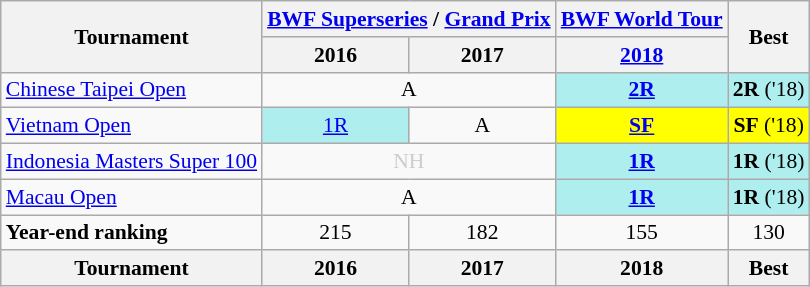<table style='font-size: 90%; text-align:center;' class='wikitable'>
<tr>
<th rowspan="2">Tournament</th>
<th colspan="2"><a href='#'>BWF Superseries</a> / <a href='#'>Grand Prix</a></th>
<th><a href='#'>BWF World Tour</a></th>
<th rowspan="2">Best</th>
</tr>
<tr>
<th>2016</th>
<th>2017</th>
<th><a href='#'>2018</a></th>
</tr>
<tr>
<td align=left><a href='#'>Chinese Taipei Open</a></td>
<td colspan="2">A</td>
<td bgcolor=AFEEEE><strong><a href='#'>2R</a></strong></td>
<td bgcolor=AFEEEE><strong>2R</strong> ('18)</td>
</tr>
<tr>
<td align=left><a href='#'>Vietnam Open</a></td>
<td bgcolor=AFEEEE><a href='#'>1R</a></td>
<td>A</td>
<td bgcolor=FFFF00><a href='#'><strong>SF</strong></a></td>
<td bgcolor=FFFF00><strong>SF</strong> ('18)</td>
</tr>
<tr>
<td align=left><a href='#'>Indonesia Masters Super 100</a></td>
<td colspan="2" style=color:#ccc>NH</td>
<td bgcolor=AFEEEE><strong><a href='#'>1R</a></strong></td>
<td bgcolor=AFEEEE><strong>1R</strong> ('18)</td>
</tr>
<tr>
<td align=left><a href='#'>Macau Open</a></td>
<td colspan="2">A</td>
<td bgcolor=AFEEEE><a href='#'><strong>1R</strong></a></td>
<td bgcolor=AFEEEE><strong>1R</strong> ('18)</td>
</tr>
<tr>
<td align=left><strong>Year-end ranking</strong></td>
<td>215</td>
<td>182</td>
<td>155</td>
<td>130</td>
</tr>
<tr>
<th>Tournament</th>
<th>2016</th>
<th>2017</th>
<th>2018</th>
<th>Best</th>
</tr>
</table>
